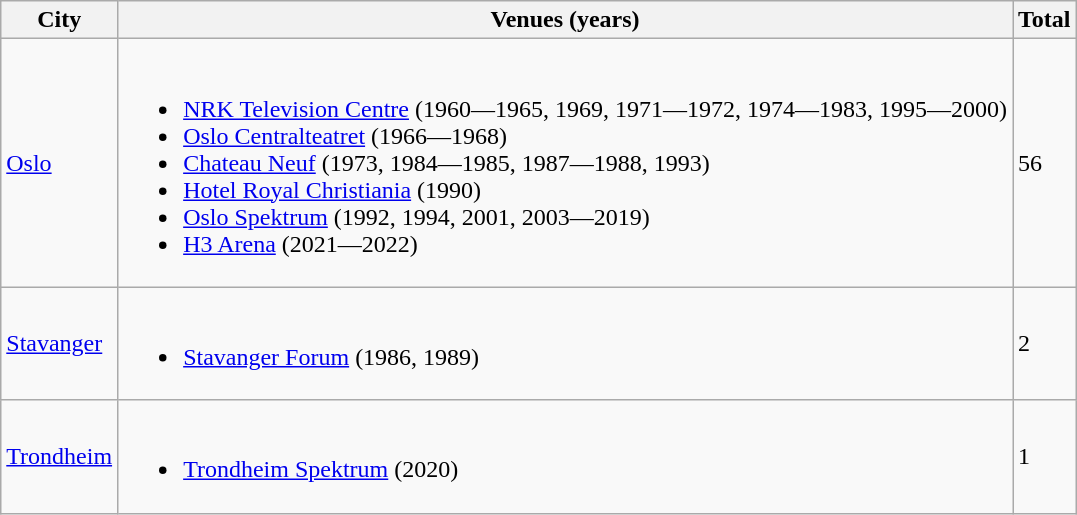<table class="wikitable">
<tr>
<th>City</th>
<th>Venues (years)</th>
<th>Total</th>
</tr>
<tr>
<td><a href='#'>Oslo</a></td>
<td><br><ul><li><a href='#'>NRK Television Centre</a> (1960—1965, 1969, 1971—1972, 1974—1983, 1995—2000)</li><li><a href='#'>Oslo Centralteatret</a> (1966—1968)</li><li><a href='#'>Chateau Neuf</a> (1973, 1984—1985, 1987—1988, 1993)</li><li><a href='#'>Hotel Royal Christiania</a> (1990)</li><li><a href='#'>Oslo Spektrum</a> (1992, 1994, 2001, 2003—2019)</li><li><a href='#'>H3 Arena</a> (2021—2022)</li></ul></td>
<td>56</td>
</tr>
<tr>
<td><a href='#'>Stavanger</a></td>
<td><br><ul><li><a href='#'>Stavanger Forum</a> (1986, 1989)</li></ul></td>
<td>2</td>
</tr>
<tr>
<td><a href='#'>Trondheim</a></td>
<td><br><ul><li><a href='#'>Trondheim Spektrum</a> (2020)</li></ul></td>
<td>1</td>
</tr>
</table>
